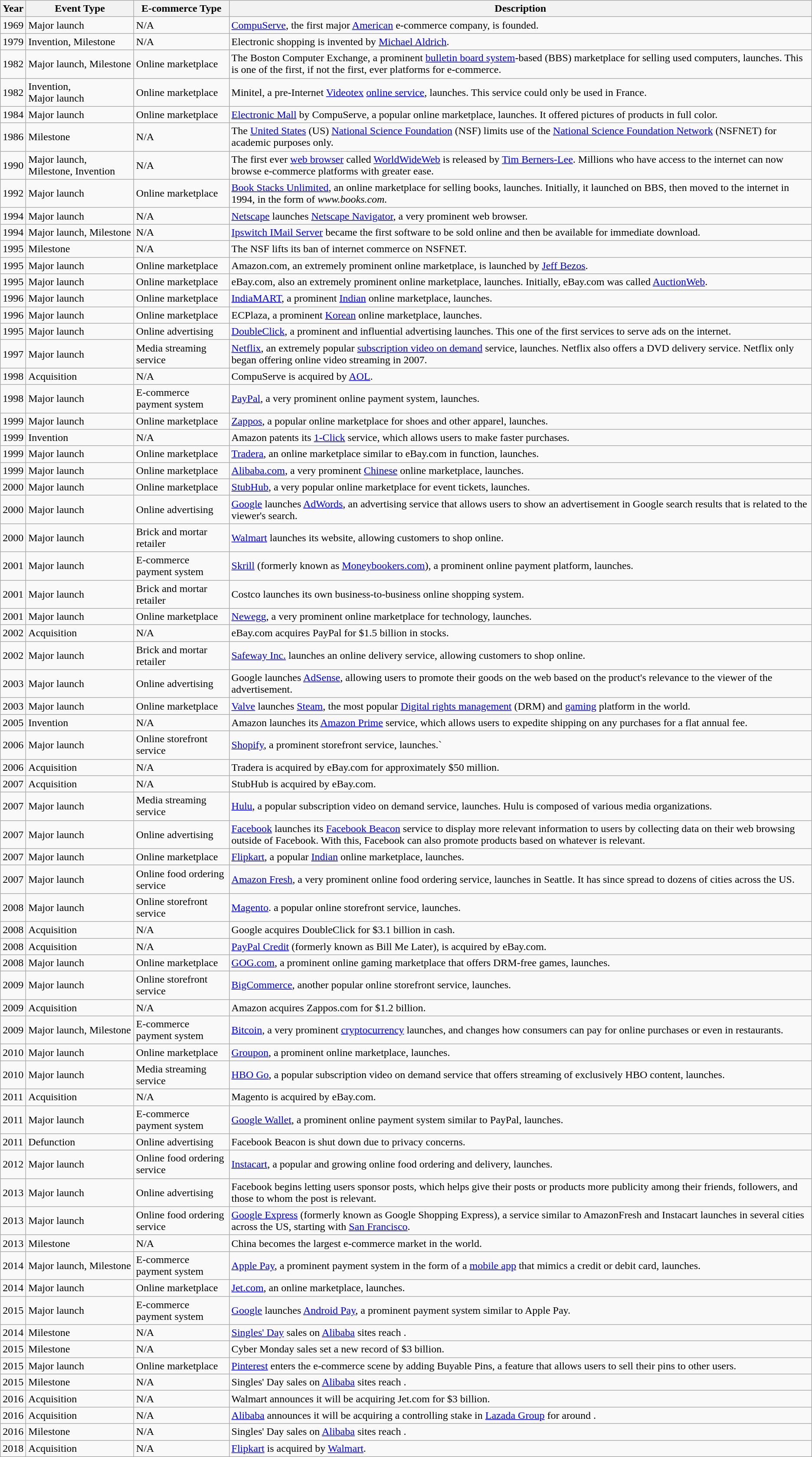<table class="wikitable sortable">
<tr>
<th>Year</th>
<th>Event Type</th>
<th>E-commerce Type</th>
<th>Description</th>
</tr>
<tr>
<td>1969</td>
<td>Major launch</td>
<td>N/A</td>
<td><a href='#'>CompuServe</a>, the first major <a href='#'>American</a> e-commerce company, is founded.</td>
</tr>
<tr>
<td>1979</td>
<td>Invention, Milestone</td>
<td>N/A</td>
<td>Electronic shopping is invented by <a href='#'>Michael Aldrich</a>.</td>
</tr>
<tr>
<td>1982</td>
<td>Major launch, Milestone</td>
<td>Online marketplace</td>
<td>The Boston Computer Exchange, a prominent <a href='#'>bulletin board system</a>-based (BBS) marketplace for selling used computers, launches. This is one of the first, if not the first, ever platforms for e-commerce.</td>
</tr>
<tr>
<td>1982</td>
<td>Invention,<br>Major launch</td>
<td>Online marketplace</td>
<td>Minitel, a pre-Internet <a href='#'>Videotex</a> <a href='#'>online service</a>, launches. This service could only be used in France.</td>
</tr>
<tr>
<td>1984</td>
<td>Major launch</td>
<td>Online marketplace</td>
<td><a href='#'>Electronic Mall</a> by CompuServe, a popular online marketplace, launches. It offered pictures of products in full color.</td>
</tr>
<tr>
<td>1986</td>
<td>Milestone</td>
<td>N/A</td>
<td>The <a href='#'>United States</a> (US) <a href='#'>National Science Foundation</a> (NSF) limits use of the <a href='#'>National Science Foundation Network</a> (NSFNET) for academic purposes only.</td>
</tr>
<tr>
<td>1990</td>
<td>Major launch, Milestone, Invention</td>
<td>N/A</td>
<td>The first ever <a href='#'>web browser</a> called <a href='#'>WorldWideWeb</a> is released by <a href='#'>Tim Berners-Lee</a>. Millions who have access to the internet can now browse e-commerce platforms with greater ease.</td>
</tr>
<tr>
<td>1992</td>
<td>Major launch</td>
<td>Online marketplace</td>
<td><a href='#'>Book Stacks Unlimited</a>, an online marketplace for selling books, launches. Initially, it launched on BBS, then moved to the internet in 1994, in the form of <em>www.books.com.</em></td>
</tr>
<tr>
<td>1994</td>
<td>Major launch</td>
<td>N/A</td>
<td><a href='#'>Netscape</a> launches <a href='#'>Netscape Navigator</a>, a very prominent web browser.</td>
</tr>
<tr>
<td>1994</td>
<td>Major launch, Milestone</td>
<td>N/A</td>
<td><a href='#'>Ipswitch IMail Server</a> became the first software to be sold online and then be available for immediate download.</td>
</tr>
<tr>
<td>1995</td>
<td>Milestone</td>
<td>N/A</td>
<td>The NSF lifts its ban of internet commerce on NSFNET.</td>
</tr>
<tr>
<td>1995</td>
<td>Major launch</td>
<td>Online marketplace</td>
<td>Amazon.com, an extremely prominent online marketplace, is launched by <a href='#'>Jeff Bezos</a>.</td>
</tr>
<tr>
<td>1995</td>
<td>Major launch</td>
<td>Online marketplace</td>
<td>eBay.com, also an extremely prominent online marketplace, launches. Initially, eBay.com was called <a href='#'>AuctionWeb</a>.</td>
</tr>
<tr>
<td>1996</td>
<td>Major launch</td>
<td>Online marketplace</td>
<td><a href='#'>IndiaMART</a>, a prominent <a href='#'>Indian</a> online marketplace, launches.</td>
</tr>
<tr>
<td>1996</td>
<td>Major launch</td>
<td>Online marketplace</td>
<td>ECPlaza, a prominent <a href='#'>Korean</a> online marketplace, launches.</td>
</tr>
<tr>
<td>1995</td>
<td>Major launch</td>
<td>Online advertising</td>
<td><a href='#'>DoubleClick</a>, a prominent and influential advertising launches. This one of the first services to serve ads on the internet.</td>
</tr>
<tr>
<td>1997</td>
<td>Major launch</td>
<td>Media streaming service</td>
<td><a href='#'>Netflix</a>, an extremely popular <a href='#'>subscription video on demand</a> service, launches. Netflix also offers a DVD delivery service. Netflix only began offering online video streaming in 2007.</td>
</tr>
<tr>
<td>1998</td>
<td>Acquisition</td>
<td>N/A</td>
<td>CompuServe is acquired by <a href='#'>AOL</a>.</td>
</tr>
<tr>
<td>1998</td>
<td>Major launch</td>
<td>E-commerce payment system</td>
<td><a href='#'>PayPal</a>, a very prominent online payment system, launches.</td>
</tr>
<tr>
<td>1999</td>
<td>Major launch</td>
<td>Online marketplace</td>
<td><a href='#'>Zappos</a>, a popular online marketplace for shoes and other apparel, launches.</td>
</tr>
<tr>
<td>1999</td>
<td>Invention</td>
<td>N/A</td>
<td>Amazon patents its <a href='#'>1-Click</a> service, which allows users to make faster purchases.</td>
</tr>
<tr>
<td>1999</td>
<td>Major launch</td>
<td>Online marketplace</td>
<td><a href='#'>Tradera</a>, an online marketplace similar to eBay.com in function, launches.</td>
</tr>
<tr>
<td>1999</td>
<td>Major launch</td>
<td>Online marketplace</td>
<td><a href='#'>Alibaba.com</a>, a very prominent <a href='#'>Chinese</a> online marketplace, launches.</td>
</tr>
<tr>
<td>2000</td>
<td>Major launch</td>
<td>Online marketplace</td>
<td><a href='#'>StubHub</a>, a very popular online marketplace for event tickets, launches.</td>
</tr>
<tr>
<td>2000</td>
<td>Major launch</td>
<td>Online advertising</td>
<td><a href='#'>Google</a> launches <a href='#'>AdWords</a>, an advertising service that allows users to show an advertisement in Google search results that is related to the viewer's search.</td>
</tr>
<tr>
<td>2000</td>
<td>Major launch</td>
<td>Brick and mortar retailer</td>
<td><a href='#'>Walmart</a> launches its website, allowing customers to shop online.</td>
</tr>
<tr>
<td>2001</td>
<td>Major launch</td>
<td>E-commerce payment system</td>
<td><a href='#'>Skrill</a> (formerly known as <a href='#'>Moneybookers.com</a>), a prominent online payment platform, launches.</td>
</tr>
<tr>
<td>2001</td>
<td>Major launch</td>
<td>Brick and mortar retailer</td>
<td>Costco launches its own business-to-business online shopping system.</td>
</tr>
<tr>
<td>2001</td>
<td>Major launch</td>
<td>Online marketplace</td>
<td><a href='#'>Newegg</a>, a very prominent online marketplace for technology, launches.</td>
</tr>
<tr>
<td>2002</td>
<td>Acquisition</td>
<td>N/A</td>
<td>eBay.com acquires PayPal for $1.5 billion in stocks.</td>
</tr>
<tr>
<td>2002</td>
<td>Major launch</td>
<td>Brick and mortar retailer</td>
<td><a href='#'>Safeway Inc.</a> launches an online delivery service, allowing customers to shop online.</td>
</tr>
<tr>
<td>2003</td>
<td>Major launch</td>
<td>Online advertising</td>
<td>Google launches <a href='#'>AdSense</a>, allowing users to promote their goods on the web based on the product's relevance to the viewer of the advertisement.</td>
</tr>
<tr>
<td>2003</td>
<td>Major launch</td>
<td>Online marketplace</td>
<td><a href='#'>Valve</a> launches <a href='#'>Steam</a>, the most popular <a href='#'>Digital rights management</a> (DRM) and <a href='#'>gaming</a> platform in the world.</td>
</tr>
<tr>
<td>2005</td>
<td>Invention</td>
<td>N/A</td>
<td>Amazon launches its <a href='#'>Amazon Prime</a> service, which allows users to expedite shipping on any purchases for a flat annual fee.</td>
</tr>
<tr>
<td>2006</td>
<td>Major launch</td>
<td>Online storefront service</td>
<td><a href='#'>Shopify</a>, a prominent storefront service, launches.`</td>
</tr>
<tr>
<td>2006</td>
<td>Acquisition</td>
<td>N/A</td>
<td>Tradera is acquired by eBay.com for approximately $50 million.</td>
</tr>
<tr>
<td>2007</td>
<td>Acquisition</td>
<td>N/A</td>
<td>StubHub is acquired by eBay.com.</td>
</tr>
<tr>
<td>2007</td>
<td>Major launch</td>
<td>Media streaming service</td>
<td><a href='#'>Hulu</a>, a popular subscription video on demand service, launches. Hulu is composed of various media organizations.</td>
</tr>
<tr>
<td>2007</td>
<td>Major launch</td>
<td>Online advertising</td>
<td><a href='#'>Facebook</a> launches its <a href='#'>Facebook Beacon</a> service to display more relevant information to users by collecting data on their web browsing outside of Facebook. With this, Facebook can also promote products based on whatever is relevant.</td>
</tr>
<tr>
<td>2007</td>
<td>Major launch</td>
<td>Online marketplace</td>
<td><a href='#'>Flipkart</a>, a popular <a href='#'>Indian</a> online marketplace, launches.</td>
</tr>
<tr>
<td>2007</td>
<td>Major launch</td>
<td>Online food ordering service</td>
<td><a href='#'>Amazon Fresh</a>, a very prominent online food ordering service, launches in Seattle. It has since spread to dozens of cities across the US.</td>
</tr>
<tr>
<td>2008</td>
<td>Major launch</td>
<td>Online storefront service</td>
<td><a href='#'>Magento</a>. a popular online storefront service, launches.</td>
</tr>
<tr>
<td>2008</td>
<td>Acquisition</td>
<td>N/A</td>
<td>Google acquires DoubleClick for $3.1 billion in cash.</td>
</tr>
<tr>
<td>2008</td>
<td>Acquisition</td>
<td>N/A</td>
<td><a href='#'>PayPal Credit</a> (formerly known as Bill Me Later), is acquired by eBay.com.</td>
</tr>
<tr>
<td>2008</td>
<td>Major launch</td>
<td>Online marketplace</td>
<td><a href='#'>GOG.com</a>, a prominent online gaming marketplace that offers DRM-free games, launches.</td>
</tr>
<tr>
<td>2009</td>
<td>Major launch</td>
<td>Online storefront service</td>
<td><a href='#'>BigCommerce</a>, another popular online storefront service, launches.</td>
</tr>
<tr>
<td>2009</td>
<td>Acquisition</td>
<td>N/A</td>
<td>Amazon acquires Zappos.com for $1.2 billion.</td>
</tr>
<tr>
<td>2009</td>
<td>Major launch, Milestone</td>
<td>E-commerce payment system</td>
<td><a href='#'>Bitcoin</a>, a very prominent <a href='#'>cryptocurrency</a> launches, and changes how consumers can pay for online purchases or even in restaurants.</td>
</tr>
<tr>
<td>2010</td>
<td>Major launch</td>
<td>Online marketplace</td>
<td><a href='#'>Groupon</a>, a prominent online marketplace, launches.</td>
</tr>
<tr>
<td>2010</td>
<td>Major launch</td>
<td>Media streaming service</td>
<td><a href='#'>HBO Go</a>, a popular subscription video on demand service that offers streaming of exclusively HBO content, launches.</td>
</tr>
<tr>
<td>2011</td>
<td>Acquisition</td>
<td>N/A</td>
<td>Magento is acquired by eBay.com.</td>
</tr>
<tr>
<td>2011</td>
<td>Major launch</td>
<td>E-commerce payment system</td>
<td><a href='#'>Google Wallet</a>, a prominent online payment system similar to PayPal, launches.</td>
</tr>
<tr>
<td>2011</td>
<td>Defunction</td>
<td>Online advertising</td>
<td>Facebook Beacon is shut down due to privacy concerns.</td>
</tr>
<tr>
<td>2012</td>
<td>Major launch</td>
<td>Online food ordering service</td>
<td><a href='#'>Instacart</a>, a popular and growing online food ordering and delivery, launches.</td>
</tr>
<tr>
<td>2013</td>
<td>Major launch</td>
<td>Online advertising</td>
<td>Facebook begins letting users sponsor posts, which helps give their posts or products more publicity among their friends, followers, and those to whom the post is relevant.</td>
</tr>
<tr>
<td>2013</td>
<td>Major launch</td>
<td>Online food ordering service</td>
<td><a href='#'>Google Express</a> (formerly known as Google Shopping Express), a service similar to AmazonFresh and Instacart launches in several cities across the US, starting with <a href='#'>San Francisco</a>.</td>
</tr>
<tr>
<td>2013</td>
<td>Milestone</td>
<td>N/A</td>
<td>China becomes the largest e-commerce market in the world.</td>
</tr>
<tr>
<td>2014</td>
<td>Major launch, Milestone</td>
<td>E-commerce payment system</td>
<td><a href='#'>Apple Pay</a>, a prominent payment system in the form of a <a href='#'>mobile app</a> that mimics a credit or debit card, launches.</td>
</tr>
<tr>
<td>2014</td>
<td>Major launch</td>
<td>Online marketplace</td>
<td><a href='#'>Jet.com</a>, an online marketplace, launches.</td>
</tr>
<tr>
<td>2015</td>
<td>Major launch</td>
<td>E-commerce payment system</td>
<td><a href='#'>Google</a> launches <a href='#'>Android Pay</a>, a prominent payment system similar to Apple Pay.</td>
</tr>
<tr>
<td>2014</td>
<td>Milestone</td>
<td>N/A</td>
<td><a href='#'>Singles' Day</a> sales on <a href='#'>Alibaba</a> sites reach .</td>
</tr>
<tr>
<td>2015</td>
<td>Milestone</td>
<td>N/A</td>
<td>Cyber Monday sales set a new record of $3 billion.</td>
</tr>
<tr>
<td>2015</td>
<td>Major launch</td>
<td>Online marketplace</td>
<td><a href='#'>Pinterest</a> enters the e-commerce scene by adding Buyable Pins, a feature that allows users to sell their pins to other users.</td>
</tr>
<tr>
<td>2015</td>
<td>Milestone</td>
<td>N/A</td>
<td>Singles' Day sales on <a href='#'>Alibaba</a> sites reach .</td>
</tr>
<tr>
<td>2016</td>
<td>Acquisition</td>
<td>N/A</td>
<td>Walmart announces it will be acquiring Jet.com for $3 billion.</td>
</tr>
<tr>
<td>2016</td>
<td>Acquisition</td>
<td>N/A</td>
<td><a href='#'>Alibaba</a> announces it will be acquiring a controlling stake in <a href='#'>Lazada Group</a> for around .</td>
</tr>
<tr>
<td>2016</td>
<td>Milestone</td>
<td>N/A</td>
<td>Singles' Day sales on <a href='#'>Alibaba</a> sites reach .</td>
</tr>
<tr>
<td>2018</td>
<td>Acquisition</td>
<td>N/A</td>
<td><a href='#'>Flipkart</a> is acquired by <a href='#'>Walmart</a>.</td>
</tr>
</table>
